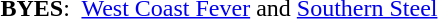<table style="background:#white; text-align:center; width:100%;">
<tr>
<td><strong>BYES</strong>:  <a href='#'>West Coast Fever</a> and <a href='#'>Southern Steel</a></td>
</tr>
</table>
